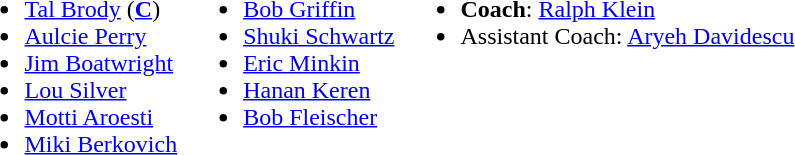<table>
<tr valign="top">
<td><br><ul><li>  <a href='#'>Tal Brody</a> (<strong><a href='#'>C</a></strong>)</li><li>  <a href='#'>Aulcie Perry</a></li><li> <a href='#'>Jim Boatwright</a></li><li>  <a href='#'>Lou Silver</a></li><li> <a href='#'>Motti Aroesti</a></li><li> <a href='#'>Miki Berkovich</a></li></ul></td>
<td><br><ul><li>  <a href='#'>Bob Griffin</a></li><li> <a href='#'>Shuki Schwartz</a></li><li>  <a href='#'>Eric Minkin</a></li><li> <a href='#'>Hanan Keren</a></li><li> <a href='#'>Bob Fleischer</a></li></ul></td>
<td><br><ul><li><strong>Coach</strong>:  <a href='#'>Ralph Klein</a></li><li>Assistant Coach:  <a href='#'>Aryeh Davidescu</a></li></ul></td>
</tr>
</table>
